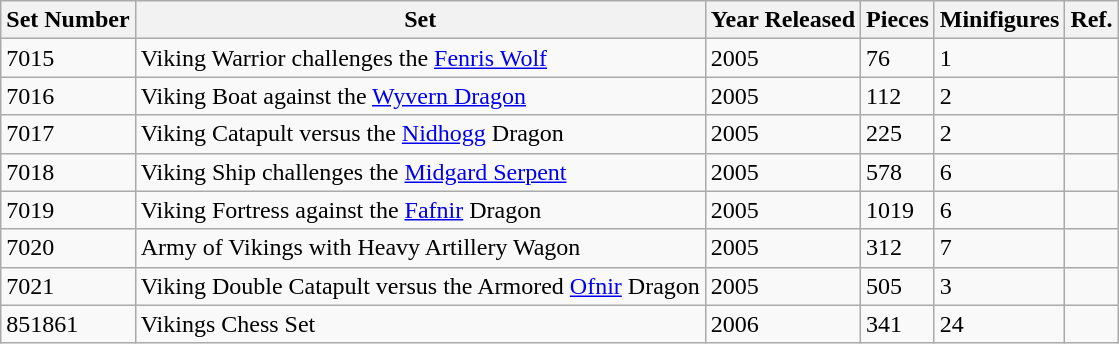<table class="wikitable sortable">
<tr>
<th>Set Number</th>
<th>Set</th>
<th>Year Released</th>
<th>Pieces</th>
<th>Minifigures</th>
<th>Ref.</th>
</tr>
<tr>
<td>7015</td>
<td>Viking Warrior challenges the <a href='#'>Fenris Wolf</a></td>
<td>2005</td>
<td>76</td>
<td>1</td>
<td></td>
</tr>
<tr>
<td>7016</td>
<td>Viking Boat against the <a href='#'>Wyvern Dragon</a></td>
<td>2005</td>
<td>112</td>
<td>2</td>
<td></td>
</tr>
<tr>
<td>7017</td>
<td>Viking Catapult versus the <a href='#'>Nidhogg</a> Dragon</td>
<td>2005</td>
<td>225</td>
<td>2</td>
<td></td>
</tr>
<tr>
<td>7018</td>
<td>Viking Ship challenges the <a href='#'>Midgard Serpent</a></td>
<td>2005</td>
<td>578</td>
<td>6</td>
<td></td>
</tr>
<tr>
<td>7019</td>
<td>Viking Fortress against the <a href='#'>Fafnir</a> Dragon</td>
<td>2005</td>
<td>1019</td>
<td>6</td>
<td></td>
</tr>
<tr>
<td>7020</td>
<td>Army of Vikings with Heavy Artillery Wagon</td>
<td>2005</td>
<td>312</td>
<td>7</td>
<td></td>
</tr>
<tr>
<td>7021</td>
<td>Viking Double Catapult versus the Armored <a href='#'>Ofnir</a> Dragon</td>
<td>2005</td>
<td>505</td>
<td>3</td>
<td></td>
</tr>
<tr>
<td>851861</td>
<td>Vikings Chess Set</td>
<td>2006</td>
<td>341</td>
<td>24</td>
<td></td>
</tr>
</table>
